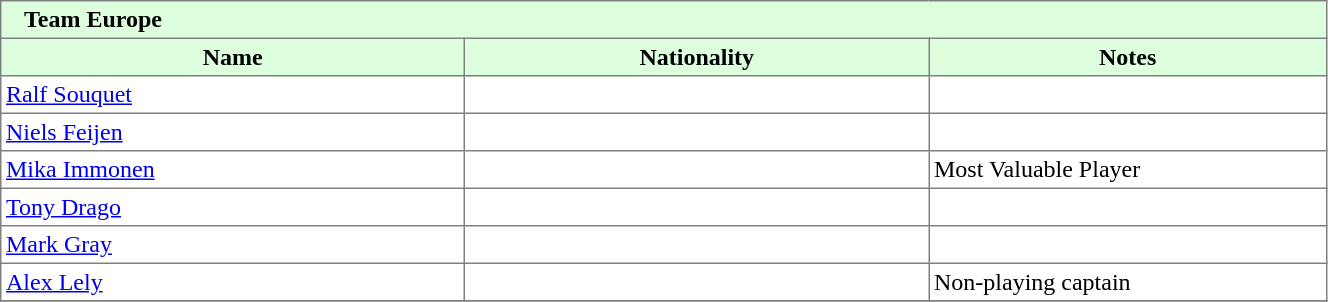<table border="1" cellpadding="3" width="70%" style="border-collapse: collapse;">
<tr bgcolor="#ddffdd">
<td colspan=3>   <strong>Team Europe</strong></td>
</tr>
<tr bgcolor="#ddffdd">
<th width=35%>Name</th>
<th width=35%>Nationality</th>
<th width=30%>Notes</th>
</tr>
<tr>
<td><a href='#'>Ralf Souquet</a></td>
<td></td>
<td></td>
</tr>
<tr>
<td><a href='#'>Niels Feijen</a></td>
<td></td>
<td></td>
</tr>
<tr>
<td><a href='#'>Mika Immonen</a></td>
<td></td>
<td>Most Valuable Player</td>
</tr>
<tr>
<td><a href='#'>Tony Drago</a></td>
<td></td>
<td></td>
</tr>
<tr>
<td><a href='#'>Mark Gray</a></td>
<td></td>
<td></td>
</tr>
<tr>
<td><a href='#'>Alex Lely</a></td>
<td></td>
<td>Non-playing captain</td>
</tr>
<tr>
</tr>
</table>
